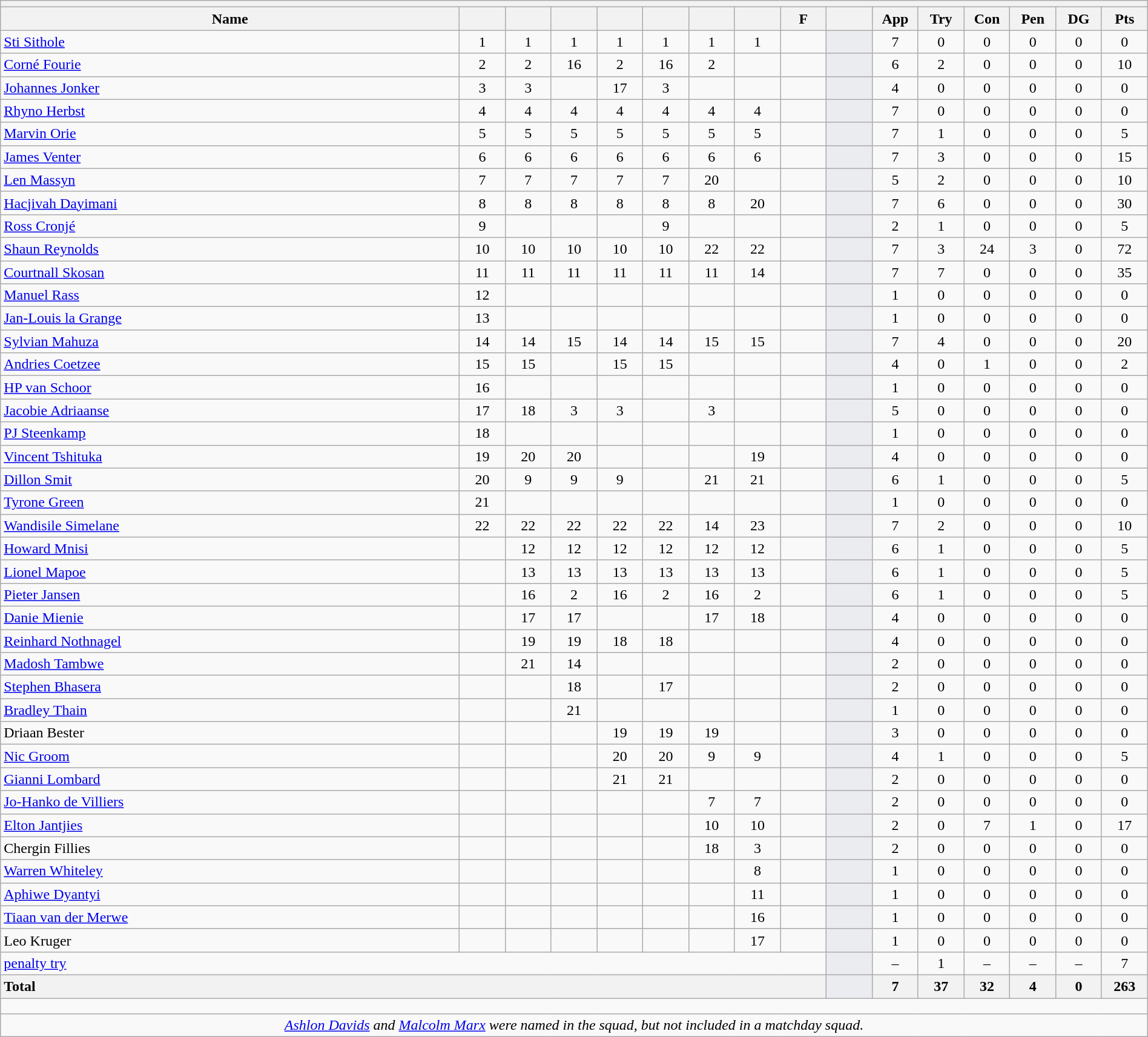<table class="wikitable collapsible collapsed" style="text-align:center; font-size:100%; width:100%">
<tr>
<th colspan=16></th>
</tr>
<tr>
<th style="width:40%;">Name</th>
<th style="width:4%;"></th>
<th style="width:4%;"></th>
<th style="width:4%;"></th>
<th style="width:4%;"></th>
<th style="width:4%;"></th>
<th style="width:4%;"></th>
<th style="width:4%;"></th>
<th style="width:4%;">F</th>
<th style="width:4%;"></th>
<th style="width:4%;">App</th>
<th style="width:4%;">Try</th>
<th style="width:4%;">Con</th>
<th style="width:4%;">Pen</th>
<th style="width:4%;">DG</th>
<th style="width:4%;">Pts</th>
</tr>
<tr>
<td style="text-align:left;"><a href='#'>Sti Sithole</a></td>
<td>1</td>
<td>1</td>
<td>1</td>
<td>1</td>
<td>1</td>
<td>1</td>
<td>1</td>
<td></td>
<td style="background:#EBECF0;"></td>
<td>7</td>
<td>0</td>
<td>0</td>
<td>0</td>
<td>0</td>
<td>0</td>
</tr>
<tr>
<td style="text-align:left;"><a href='#'>Corné Fourie</a></td>
<td>2</td>
<td>2</td>
<td>16 </td>
<td>2</td>
<td>16 </td>
<td>2</td>
<td></td>
<td></td>
<td style="background:#EBECF0;"></td>
<td>6</td>
<td>2</td>
<td>0</td>
<td>0</td>
<td>0</td>
<td>10</td>
</tr>
<tr>
<td style="text-align:left;"><a href='#'>Johannes Jonker</a></td>
<td>3</td>
<td>3</td>
<td></td>
<td>17 </td>
<td>3</td>
<td></td>
<td></td>
<td></td>
<td style="background:#EBECF0;"></td>
<td>4</td>
<td>0</td>
<td>0</td>
<td>0</td>
<td>0</td>
<td>0</td>
</tr>
<tr>
<td style="text-align:left;"><a href='#'>Rhyno Herbst</a></td>
<td>4</td>
<td>4</td>
<td>4</td>
<td>4</td>
<td>4</td>
<td>4</td>
<td>4</td>
<td></td>
<td style="background:#EBECF0;"></td>
<td>7</td>
<td>0</td>
<td>0</td>
<td>0</td>
<td>0</td>
<td>0</td>
</tr>
<tr>
<td style="text-align:left;"><a href='#'>Marvin Orie</a></td>
<td>5</td>
<td>5</td>
<td>5</td>
<td>5</td>
<td>5</td>
<td>5</td>
<td>5</td>
<td></td>
<td style="background:#EBECF0;"></td>
<td>7</td>
<td>1</td>
<td>0</td>
<td>0</td>
<td>0</td>
<td>5</td>
</tr>
<tr>
<td style="text-align:left;"><a href='#'>James Venter</a></td>
<td>6</td>
<td>6</td>
<td>6</td>
<td>6</td>
<td>6</td>
<td>6</td>
<td>6</td>
<td></td>
<td style="background:#EBECF0;"></td>
<td>7</td>
<td>3</td>
<td>0</td>
<td>0</td>
<td>0</td>
<td>15</td>
</tr>
<tr>
<td style="text-align:left;"><a href='#'>Len Massyn</a></td>
<td>7</td>
<td>7</td>
<td>7</td>
<td>7</td>
<td>7</td>
<td>20</td>
<td></td>
<td></td>
<td style="background:#EBECF0;"></td>
<td>5</td>
<td>2</td>
<td>0</td>
<td>0</td>
<td>0</td>
<td>10</td>
</tr>
<tr>
<td style="text-align:left;"><a href='#'>Hacjivah Dayimani</a></td>
<td>8</td>
<td>8</td>
<td>8</td>
<td>8</td>
<td>8</td>
<td>8</td>
<td>20 </td>
<td></td>
<td style="background:#EBECF0;"></td>
<td>7</td>
<td>6</td>
<td>0</td>
<td>0</td>
<td>0</td>
<td>30</td>
</tr>
<tr>
<td style="text-align:left;"><a href='#'>Ross Cronjé</a></td>
<td>9</td>
<td></td>
<td></td>
<td></td>
<td>9</td>
<td></td>
<td></td>
<td></td>
<td style="background:#EBECF0;"></td>
<td>2</td>
<td>1</td>
<td>0</td>
<td>0</td>
<td>0</td>
<td>5</td>
</tr>
<tr>
<td style="text-align:left;"><a href='#'>Shaun Reynolds</a></td>
<td>10</td>
<td>10</td>
<td>10</td>
<td>10</td>
<td>10</td>
<td>22 </td>
<td>22 </td>
<td></td>
<td style="background:#EBECF0;"></td>
<td>7</td>
<td>3</td>
<td>24</td>
<td>3</td>
<td>0</td>
<td>72</td>
</tr>
<tr>
<td style="text-align:left;"><a href='#'>Courtnall Skosan</a></td>
<td>11</td>
<td>11</td>
<td>11</td>
<td>11</td>
<td>11</td>
<td>11</td>
<td>14</td>
<td></td>
<td style="background:#EBECF0;"></td>
<td>7</td>
<td>7</td>
<td>0</td>
<td>0</td>
<td>0</td>
<td>35</td>
</tr>
<tr>
<td style="text-align:left;"><a href='#'>Manuel Rass</a></td>
<td>12</td>
<td></td>
<td></td>
<td></td>
<td></td>
<td></td>
<td></td>
<td></td>
<td style="background:#EBECF0;"></td>
<td>1</td>
<td>0</td>
<td>0</td>
<td>0</td>
<td>0</td>
<td>0</td>
</tr>
<tr>
<td style="text-align:left;"><a href='#'>Jan-Louis la Grange</a></td>
<td>13</td>
<td></td>
<td></td>
<td></td>
<td></td>
<td></td>
<td></td>
<td></td>
<td style="background:#EBECF0;"></td>
<td>1</td>
<td>0</td>
<td>0</td>
<td>0</td>
<td>0</td>
<td>0</td>
</tr>
<tr>
<td style="text-align:left;"><a href='#'>Sylvian Mahuza</a></td>
<td>14</td>
<td>14</td>
<td>15</td>
<td>14</td>
<td>14</td>
<td>15</td>
<td>15</td>
<td></td>
<td style="background:#EBECF0;"></td>
<td>7</td>
<td>4</td>
<td>0</td>
<td>0</td>
<td>0</td>
<td>20</td>
</tr>
<tr>
<td style="text-align:left;"><a href='#'>Andries Coetzee</a></td>
<td>15</td>
<td>15</td>
<td></td>
<td>15</td>
<td>15</td>
<td></td>
<td></td>
<td></td>
<td style="background:#EBECF0;"></td>
<td>4</td>
<td>0</td>
<td>1</td>
<td>0</td>
<td>0</td>
<td>2</td>
</tr>
<tr>
<td style="text-align:left;"><a href='#'>HP van Schoor</a></td>
<td>16 </td>
<td></td>
<td></td>
<td></td>
<td></td>
<td></td>
<td></td>
<td></td>
<td style="background:#EBECF0;"></td>
<td>1</td>
<td>0</td>
<td>0</td>
<td>0</td>
<td>0</td>
<td>0</td>
</tr>
<tr>
<td style="text-align:left;"><a href='#'>Jacobie Adriaanse</a></td>
<td>17 </td>
<td>18 </td>
<td>3</td>
<td>3</td>
<td></td>
<td>3</td>
<td></td>
<td></td>
<td style="background:#EBECF0;"></td>
<td>5</td>
<td>0</td>
<td>0</td>
<td>0</td>
<td>0</td>
<td>0</td>
</tr>
<tr>
<td style="text-align:left;"><a href='#'>PJ Steenkamp</a></td>
<td>18 </td>
<td></td>
<td></td>
<td></td>
<td></td>
<td></td>
<td></td>
<td></td>
<td style="background:#EBECF0;"></td>
<td>1</td>
<td>0</td>
<td>0</td>
<td>0</td>
<td>0</td>
<td>0</td>
</tr>
<tr>
<td style="text-align:left;"><a href='#'>Vincent Tshituka</a></td>
<td>19 </td>
<td>20 </td>
<td>20 </td>
<td></td>
<td></td>
<td></td>
<td>19 </td>
<td></td>
<td style="background:#EBECF0;"></td>
<td>4</td>
<td>0</td>
<td>0</td>
<td>0</td>
<td>0</td>
<td>0</td>
</tr>
<tr>
<td style="text-align:left;"><a href='#'>Dillon Smit</a></td>
<td>20 </td>
<td>9</td>
<td>9</td>
<td>9</td>
<td></td>
<td>21 </td>
<td>21 </td>
<td></td>
<td style="background:#EBECF0;"></td>
<td>6</td>
<td>1</td>
<td>0</td>
<td>0</td>
<td>0</td>
<td>5</td>
</tr>
<tr>
<td style="text-align:left;"><a href='#'>Tyrone Green</a></td>
<td>21 </td>
<td></td>
<td></td>
<td></td>
<td></td>
<td></td>
<td></td>
<td></td>
<td style="background:#EBECF0;"></td>
<td>1</td>
<td>0</td>
<td>0</td>
<td>0</td>
<td>0</td>
<td>0</td>
</tr>
<tr>
<td style="text-align:left;"><a href='#'>Wandisile Simelane</a></td>
<td>22 </td>
<td>22 </td>
<td>22 </td>
<td>22 </td>
<td>22 </td>
<td>14</td>
<td>23 </td>
<td></td>
<td style="background:#EBECF0;"></td>
<td>7</td>
<td>2</td>
<td>0</td>
<td>0</td>
<td>0</td>
<td>10</td>
</tr>
<tr>
<td style="text-align:left;"><a href='#'>Howard Mnisi</a></td>
<td></td>
<td>12</td>
<td>12</td>
<td>12</td>
<td>12</td>
<td>12</td>
<td>12</td>
<td></td>
<td style="background:#EBECF0;"></td>
<td>6</td>
<td>1</td>
<td>0</td>
<td>0</td>
<td>0</td>
<td>5</td>
</tr>
<tr>
<td style="text-align:left;"><a href='#'>Lionel Mapoe</a></td>
<td></td>
<td>13</td>
<td>13</td>
<td>13</td>
<td>13</td>
<td>13</td>
<td>13</td>
<td></td>
<td style="background:#EBECF0;"></td>
<td>6</td>
<td>1</td>
<td>0</td>
<td>0</td>
<td>0</td>
<td>5</td>
</tr>
<tr>
<td style="text-align:left;"><a href='#'>Pieter Jansen</a></td>
<td></td>
<td>16 </td>
<td>2</td>
<td>16 </td>
<td>2</td>
<td>16 </td>
<td>2</td>
<td></td>
<td style="background:#EBECF0;"></td>
<td>6</td>
<td>1</td>
<td>0</td>
<td>0</td>
<td>0</td>
<td>5</td>
</tr>
<tr>
<td style="text-align:left;"><a href='#'>Danie Mienie</a></td>
<td></td>
<td>17 </td>
<td>17 </td>
<td></td>
<td></td>
<td>17 </td>
<td>18 </td>
<td></td>
<td style="background:#EBECF0;"></td>
<td>4</td>
<td>0</td>
<td>0</td>
<td>0</td>
<td>0</td>
<td>0</td>
</tr>
<tr>
<td style="text-align:left;"><a href='#'>Reinhard Nothnagel</a></td>
<td></td>
<td>19 </td>
<td>19 </td>
<td>18 </td>
<td>18 </td>
<td></td>
<td></td>
<td></td>
<td style="background:#EBECF0;"></td>
<td>4</td>
<td>0</td>
<td>0</td>
<td>0</td>
<td>0</td>
<td>0</td>
</tr>
<tr>
<td style="text-align:left;"><a href='#'>Madosh Tambwe</a></td>
<td></td>
<td>21 </td>
<td>14</td>
<td></td>
<td></td>
<td></td>
<td></td>
<td></td>
<td style="background:#EBECF0;"></td>
<td>2</td>
<td>0</td>
<td>0</td>
<td>0</td>
<td>0</td>
<td>0</td>
</tr>
<tr>
<td style="text-align:left;"><a href='#'>Stephen Bhasera</a></td>
<td></td>
<td></td>
<td>18 </td>
<td></td>
<td>17 </td>
<td></td>
<td></td>
<td></td>
<td style="background:#EBECF0;"></td>
<td>2</td>
<td>0</td>
<td>0</td>
<td>0</td>
<td>0</td>
<td>0</td>
</tr>
<tr>
<td style="text-align:left;"><a href='#'>Bradley Thain</a></td>
<td></td>
<td></td>
<td>21 </td>
<td></td>
<td></td>
<td></td>
<td></td>
<td></td>
<td style="background:#EBECF0;"></td>
<td>1</td>
<td>0</td>
<td>0</td>
<td>0</td>
<td>0</td>
<td>0</td>
</tr>
<tr>
<td style="text-align:left;">Driaan Bester</td>
<td></td>
<td></td>
<td></td>
<td>19 </td>
<td>19 </td>
<td>19 </td>
<td></td>
<td></td>
<td style="background:#EBECF0;"></td>
<td>3</td>
<td>0</td>
<td>0</td>
<td>0</td>
<td>0</td>
<td>0</td>
</tr>
<tr>
<td style="text-align:left;"><a href='#'>Nic Groom</a></td>
<td></td>
<td></td>
<td></td>
<td>20 </td>
<td>20 </td>
<td>9</td>
<td>9</td>
<td></td>
<td style="background:#EBECF0;"></td>
<td>4</td>
<td>1</td>
<td>0</td>
<td>0</td>
<td>0</td>
<td>5</td>
</tr>
<tr>
<td style="text-align:left;"><a href='#'>Gianni Lombard</a></td>
<td></td>
<td></td>
<td></td>
<td>21 </td>
<td>21 </td>
<td></td>
<td></td>
<td></td>
<td style="background:#EBECF0;"></td>
<td>2</td>
<td>0</td>
<td>0</td>
<td>0</td>
<td>0</td>
<td>0</td>
</tr>
<tr>
<td style="text-align:left;"><a href='#'>Jo-Hanko de Villiers</a></td>
<td></td>
<td></td>
<td></td>
<td></td>
<td></td>
<td>7</td>
<td>7</td>
<td></td>
<td style="background:#EBECF0;"></td>
<td>2</td>
<td>0</td>
<td>0</td>
<td>0</td>
<td>0</td>
<td>0</td>
</tr>
<tr>
<td style="text-align:left;"><a href='#'>Elton Jantjies</a></td>
<td></td>
<td></td>
<td></td>
<td></td>
<td></td>
<td>10</td>
<td>10</td>
<td></td>
<td style="background:#EBECF0;"></td>
<td>2</td>
<td>0</td>
<td>7</td>
<td>1</td>
<td>0</td>
<td>17</td>
</tr>
<tr>
<td style="text-align:left;">Chergin Fillies</td>
<td></td>
<td></td>
<td></td>
<td></td>
<td></td>
<td>18 </td>
<td>3</td>
<td></td>
<td style="background:#EBECF0;"></td>
<td>2</td>
<td>0</td>
<td>0</td>
<td>0</td>
<td>0</td>
<td>0</td>
</tr>
<tr>
<td style="text-align:left;"><a href='#'>Warren Whiteley</a></td>
<td></td>
<td></td>
<td></td>
<td></td>
<td></td>
<td></td>
<td>8</td>
<td></td>
<td style="background:#EBECF0;"></td>
<td>1</td>
<td>0</td>
<td>0</td>
<td>0</td>
<td>0</td>
<td>0</td>
</tr>
<tr>
<td style="text-align:left;"><a href='#'>Aphiwe Dyantyi</a></td>
<td></td>
<td></td>
<td></td>
<td></td>
<td></td>
<td></td>
<td>11</td>
<td></td>
<td style="background:#EBECF0;"></td>
<td>1</td>
<td>0</td>
<td>0</td>
<td>0</td>
<td>0</td>
<td>0</td>
</tr>
<tr>
<td style="text-align:left;"><a href='#'>Tiaan van der Merwe</a></td>
<td></td>
<td></td>
<td></td>
<td></td>
<td></td>
<td></td>
<td>16 </td>
<td></td>
<td style="background:#EBECF0;"></td>
<td>1</td>
<td>0</td>
<td>0</td>
<td>0</td>
<td>0</td>
<td>0</td>
</tr>
<tr>
<td style="text-align:left;">Leo Kruger</td>
<td></td>
<td></td>
<td></td>
<td></td>
<td></td>
<td></td>
<td>17 </td>
<td></td>
<td style="background:#EBECF0;"></td>
<td>1</td>
<td>0</td>
<td>0</td>
<td>0</td>
<td>0</td>
<td>0</td>
</tr>
<tr>
<td colspan="9" style="text-align:left;"><a href='#'>penalty try</a></td>
<td style="background:#EBECF0;"></td>
<td>–</td>
<td>1</td>
<td>–</td>
<td>–</td>
<td>–</td>
<td>7</td>
</tr>
<tr>
<th colspan="9" style="text-align:left;">Total</th>
<th style="background:#EBECF0;"></th>
<th>7</th>
<th>37</th>
<th>32</th>
<th>4</th>
<th>0</th>
<th>263</th>
</tr>
<tr class="sortbottom">
<td colspan=16 style="height: 10px;"></td>
</tr>
<tr class="sortbottom">
<td colspan=16 style="text-align:center;"><em><a href='#'>Ashlon Davids</a> and <a href='#'>Malcolm Marx</a> were named in the squad, but not included in a matchday squad.</em></td>
</tr>
</table>
